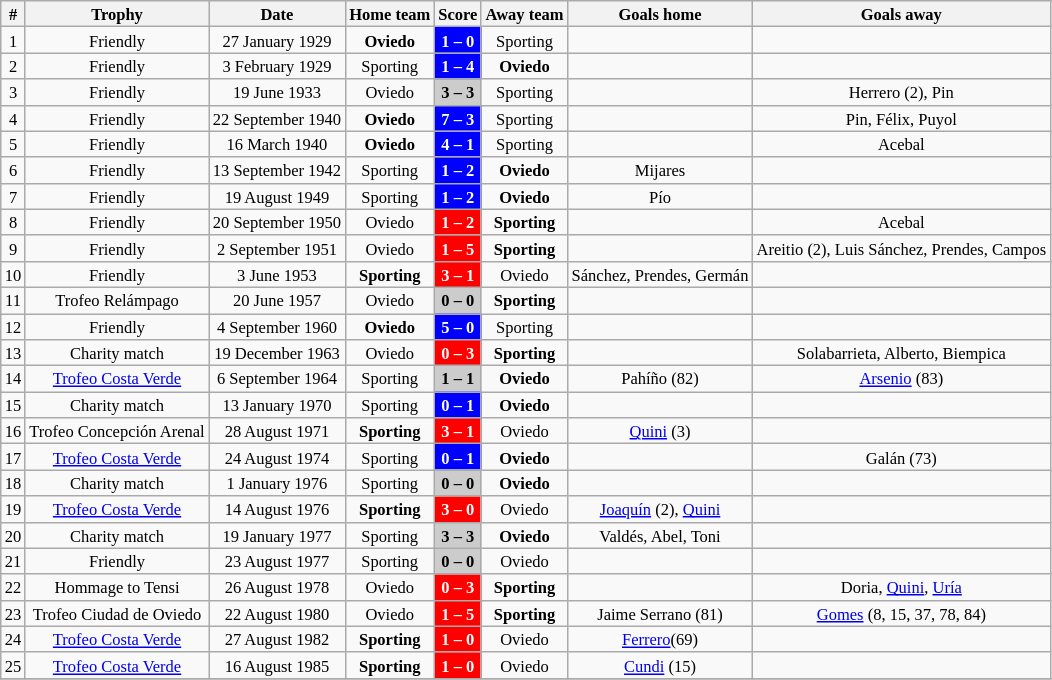<table class="wikitable" style="text-align: center; width=25%; font-size: 11px">
<tr>
<th>#</th>
<th>Trophy</th>
<th>Date</th>
<th>Home team</th>
<th>Score</th>
<th>Away team</th>
<th>Goals home</th>
<th>Goals away</th>
</tr>
<tr>
<td>1</td>
<td>Friendly</td>
<td>27 January 1929</td>
<td><strong>Oviedo</strong></td>
<td style="color:#FFFFFF; background:#0000FF"><strong>1 – 0</strong></td>
<td>Sporting</td>
<td></td>
<td></td>
</tr>
<tr>
<td>2</td>
<td>Friendly</td>
<td>3 February 1929</td>
<td>Sporting</td>
<td style="color:#FFFFFF; background:#0000FF"><strong>1 – 4</strong></td>
<td><strong>Oviedo</strong></td>
<td></td>
<td></td>
</tr>
<tr>
<td>3</td>
<td>Friendly</td>
<td>19 June 1933</td>
<td>Oviedo</td>
<td style="color:#000000; background:#CCCCCC"><strong>3 – 3</strong></td>
<td>Sporting</td>
<td></td>
<td>Herrero (2), Pin</td>
</tr>
<tr>
<td>4</td>
<td>Friendly</td>
<td>22 September 1940</td>
<td><strong>Oviedo</strong></td>
<td style="color:#FFFFFF; background:#0000FF"><strong>7 – 3</strong></td>
<td>Sporting</td>
<td></td>
<td>Pin, Félix, Puyol</td>
</tr>
<tr>
<td>5</td>
<td>Friendly</td>
<td>16 March 1940</td>
<td><strong>Oviedo</strong></td>
<td style="color:#FFFFFF; background:#0000FF"><strong>4 – 1</strong></td>
<td>Sporting</td>
<td></td>
<td>Acebal</td>
</tr>
<tr>
<td>6</td>
<td>Friendly</td>
<td>13 September 1942</td>
<td>Sporting</td>
<td style="color:#FFFFFF; background:#0000FF"><strong>1 – 2</strong></td>
<td><strong>Oviedo</strong></td>
<td>Mijares</td>
<td></td>
</tr>
<tr>
<td>7</td>
<td>Friendly</td>
<td>19 August 1949</td>
<td>Sporting</td>
<td style="color:#FFFFFF; background:#0000FF"><strong>1 – 2</strong></td>
<td><strong>Oviedo</strong></td>
<td>Pío</td>
<td></td>
</tr>
<tr>
<td>8</td>
<td>Friendly</td>
<td>20 September 1950</td>
<td>Oviedo</td>
<td style="color:#FFFFFF; background:#FF0000"><strong>1 – 2</strong></td>
<td><strong>Sporting</strong></td>
<td></td>
<td>Acebal</td>
</tr>
<tr>
<td>9</td>
<td>Friendly</td>
<td>2 September 1951</td>
<td>Oviedo</td>
<td style="color:#FFFFFF; background:#FF0000"><strong>1 – 5</strong></td>
<td><strong>Sporting</strong></td>
<td></td>
<td>Areitio (2), Luis Sánchez, Prendes, Campos</td>
</tr>
<tr>
<td>10</td>
<td>Friendly</td>
<td>3 June 1953</td>
<td><strong>Sporting</strong></td>
<td style="color:#FFFFFF; background:#FF0000"><strong>3 – 1</strong></td>
<td>Oviedo</td>
<td>Sánchez, Prendes, Germán</td>
<td></td>
</tr>
<tr>
<td>11</td>
<td>Trofeo Relámpago</td>
<td>20 June 1957</td>
<td>Oviedo</td>
<td style="color:#000000; background:#CCCCCC"><strong>0 – 0</strong></td>
<td><strong>Sporting</strong></td>
<td></td>
<td></td>
</tr>
<tr>
<td>12</td>
<td>Friendly</td>
<td>4 September 1960</td>
<td><strong>Oviedo</strong></td>
<td style="color:#FFFFFF; background:#0000FF"><strong>5 – 0</strong></td>
<td>Sporting</td>
<td></td>
<td></td>
</tr>
<tr>
<td>13</td>
<td>Charity match</td>
<td>19 December 1963</td>
<td>Oviedo</td>
<td style="color:#FFFFFF; background:#FF0000"><strong>0 – 3</strong></td>
<td><strong>Sporting</strong></td>
<td></td>
<td>Solabarrieta, Alberto, Biempica</td>
</tr>
<tr>
<td>14</td>
<td><a href='#'>Trofeo Costa Verde</a></td>
<td>6 September 1964</td>
<td>Sporting</td>
<td style="color:#000000; background:#CCCCCC"><strong>1 – 1</strong></td>
<td><strong>Oviedo</strong></td>
<td>Pahíño (82)</td>
<td><a href='#'>Arsenio</a> (83)</td>
</tr>
<tr>
<td>15</td>
<td>Charity match</td>
<td>13 January 1970</td>
<td>Sporting</td>
<td style="color:#FFFFFF; background:#0000FF"><strong>0 – 1</strong></td>
<td><strong>Oviedo</strong></td>
<td></td>
<td></td>
</tr>
<tr>
<td>16</td>
<td>Trofeo Concepción Arenal</td>
<td>28 August 1971</td>
<td><strong>Sporting</strong></td>
<td style="color:#FFFFFF; background:#FF0000"><strong>3 – 1</strong></td>
<td>Oviedo</td>
<td><a href='#'>Quini</a> (3)</td>
<td></td>
</tr>
<tr>
<td>17</td>
<td><a href='#'>Trofeo Costa Verde</a></td>
<td>24 August 1974</td>
<td>Sporting</td>
<td style="color:#FFFFFF; background:#0000FF"><strong>0 – 1</strong></td>
<td><strong>Oviedo</strong></td>
<td></td>
<td>Galán (73)</td>
</tr>
<tr>
<td>18</td>
<td>Charity match</td>
<td>1 January 1976</td>
<td>Sporting</td>
<td style="color:#000000; background:#CCCCCC"><strong>0 – 0</strong></td>
<td><strong>Oviedo</strong></td>
<td></td>
<td></td>
</tr>
<tr>
<td>19</td>
<td><a href='#'>Trofeo Costa Verde</a></td>
<td>14 August 1976</td>
<td><strong>Sporting</strong></td>
<td style="color:#FFFFFF; background:#FF0000"><strong>3 – 0</strong></td>
<td>Oviedo</td>
<td><a href='#'>Joaquín</a> (2), <a href='#'>Quini</a></td>
<td></td>
</tr>
<tr>
<td>20</td>
<td>Charity match</td>
<td>19 January 1977</td>
<td>Sporting</td>
<td style="color:#000000; background:#CCCCCC"><strong>3 – 3</strong></td>
<td><strong>Oviedo</strong></td>
<td>Valdés, Abel, Toni</td>
<td></td>
</tr>
<tr>
<td>21</td>
<td>Friendly</td>
<td>23 August 1977</td>
<td>Sporting</td>
<td style="color:#000000; background:#CCCCCC"><strong>0 – 0</strong></td>
<td>Oviedo</td>
<td></td>
<td></td>
</tr>
<tr>
<td>22</td>
<td>Hommage to Tensi</td>
<td>26 August 1978</td>
<td>Oviedo</td>
<td style="color:#FFFFFF; background:#FF0000"><strong>0 – 3</strong></td>
<td><strong>Sporting</strong></td>
<td></td>
<td>Doria, <a href='#'>Quini</a>, <a href='#'>Uría</a></td>
</tr>
<tr>
<td>23</td>
<td>Trofeo Ciudad de Oviedo</td>
<td>22 August 1980</td>
<td>Oviedo</td>
<td style="color:#FFFFFF; background:#FF0000"><strong>1 – 5</strong></td>
<td><strong>Sporting</strong></td>
<td>Jaime Serrano (81)</td>
<td><a href='#'>Gomes</a> (8, 15, 37, 78, 84)</td>
</tr>
<tr>
<td>24</td>
<td><a href='#'>Trofeo Costa Verde</a></td>
<td>27 August 1982</td>
<td><strong>Sporting</strong></td>
<td style="color:#FFFFFF; background:#FF0000"><strong>1 – 0</strong></td>
<td>Oviedo</td>
<td><a href='#'>Ferrero</a>(69)</td>
<td></td>
</tr>
<tr>
<td>25</td>
<td><a href='#'>Trofeo Costa Verde</a></td>
<td>16 August 1985</td>
<td><strong>Sporting</strong></td>
<td style="color:#FFFFFF; background:#FF0000"><strong>1 – 0</strong></td>
<td>Oviedo</td>
<td><a href='#'>Cundi</a> (15)</td>
<td></td>
</tr>
<tr>
</tr>
</table>
